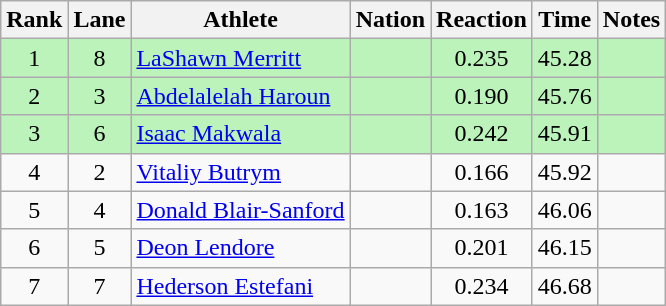<table class="wikitable sortable" style="text-align:center">
<tr>
<th>Rank</th>
<th>Lane</th>
<th>Athlete</th>
<th>Nation</th>
<th>Reaction</th>
<th>Time</th>
<th>Notes</th>
</tr>
<tr bgcolor=bbf3bb>
<td>1</td>
<td>8</td>
<td align=left><a href='#'>LaShawn Merritt</a></td>
<td align=left></td>
<td>0.235</td>
<td>45.28</td>
<td></td>
</tr>
<tr bgcolor=bbf3bb>
<td>2</td>
<td>3</td>
<td align=left><a href='#'>Abdelalelah Haroun</a></td>
<td align=left></td>
<td>0.190</td>
<td>45.76</td>
<td></td>
</tr>
<tr bgcolor=bbf3bb>
<td>3</td>
<td>6</td>
<td align=left><a href='#'>Isaac Makwala</a></td>
<td align=left></td>
<td>0.242</td>
<td>45.91</td>
<td></td>
</tr>
<tr>
<td>4</td>
<td>2</td>
<td align=left><a href='#'>Vitaliy Butrym</a></td>
<td align=left></td>
<td>0.166</td>
<td>45.92</td>
<td></td>
</tr>
<tr>
<td>5</td>
<td>4</td>
<td align=left><a href='#'>Donald Blair-Sanford</a></td>
<td align=left></td>
<td>0.163</td>
<td>46.06</td>
<td></td>
</tr>
<tr>
<td>6</td>
<td>5</td>
<td align=left><a href='#'>Deon Lendore</a></td>
<td align=left></td>
<td>0.201</td>
<td>46.15</td>
<td></td>
</tr>
<tr>
<td>7</td>
<td>7</td>
<td align=left><a href='#'>Hederson Estefani</a></td>
<td align=left></td>
<td>0.234</td>
<td>46.68</td>
<td></td>
</tr>
</table>
